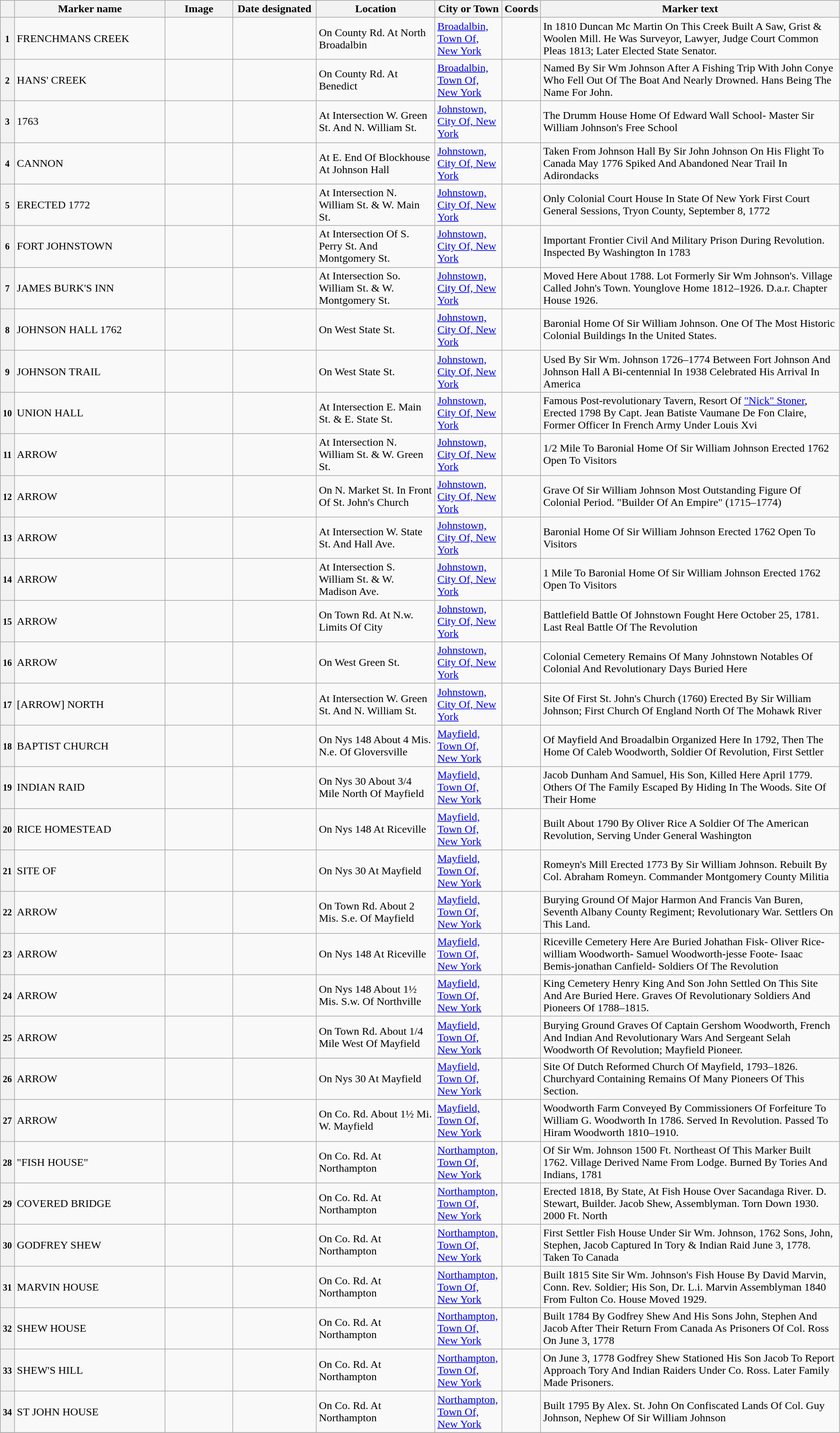<table class="wikitable sortable" style="width:98%">
<tr>
<th></th>
<th width = 18% ><strong>Marker name</strong></th>
<th width = 8% class="unsortable" ><strong>Image</strong></th>
<th width = 10% ><strong>Date designated</strong></th>
<th><strong>Location</strong></th>
<th width = 8% ><strong>City or Town</strong></th>
<th><strong>Coords</strong></th>
<th class="unsortable" ><strong>Marker text</strong></th>
</tr>
<tr ->
<th><small>1</small></th>
<td>FRENCHMANS CREEK</td>
<td></td>
<td></td>
<td>On County Rd. At North Broadalbin</td>
<td><a href='#'>Broadalbin, Town Of, New York</a></td>
<td></td>
<td>In 1810 Duncan Mc Martin On This Creek Built A Saw, Grist & Woolen Mill. He Was Surveyor, Lawyer, Judge Court Common Pleas 1813; Later Elected State Senator.</td>
</tr>
<tr ->
<th><small>2</small></th>
<td>HANS' CREEK</td>
<td></td>
<td></td>
<td>On County Rd. At Benedict</td>
<td><a href='#'>Broadalbin, Town Of, New York</a></td>
<td></td>
<td>Named By Sir Wm Johnson After A Fishing Trip With John Conye Who Fell Out Of The Boat And Nearly Drowned. Hans Being The Name For John.</td>
</tr>
<tr ->
<th><small>3</small></th>
<td>1763</td>
<td></td>
<td></td>
<td>At Intersection W. Green St. And N. William St.</td>
<td><a href='#'>Johnstown, City Of, New York</a></td>
<td></td>
<td>The Drumm House Home Of Edward Wall School- Master Sir William Johnson's Free School</td>
</tr>
<tr ->
<th><small>4</small></th>
<td>CANNON</td>
<td></td>
<td></td>
<td>At E. End Of Blockhouse At Johnson Hall</td>
<td><a href='#'>Johnstown, City Of, New York</a></td>
<td></td>
<td>Taken From Johnson Hall By Sir John Johnson On His Flight To Canada May 1776 Spiked And Abandoned Near Trail In Adirondacks</td>
</tr>
<tr ->
<th><small>5</small></th>
<td>ERECTED 1772</td>
<td></td>
<td></td>
<td>At Intersection N. William St. & W. Main St.</td>
<td><a href='#'>Johnstown, City Of, New York</a></td>
<td></td>
<td>Only Colonial Court House In State Of New York First Court General Sessions, Tryon County, September 8, 1772</td>
</tr>
<tr ->
<th><small>6</small></th>
<td>FORT JOHNSTOWN</td>
<td></td>
<td></td>
<td>At Intersection Of S. Perry St. And Montgomery St.</td>
<td><a href='#'>Johnstown, City Of, New York</a></td>
<td></td>
<td>Important Frontier Civil And Military Prison During Revolution. Inspected By Washington In 1783</td>
</tr>
<tr ->
<th><small>7</small></th>
<td>JAMES BURK'S INN</td>
<td></td>
<td></td>
<td>At Intersection So. William St. & W. Montgomery St.</td>
<td><a href='#'>Johnstown, City Of, New York</a></td>
<td></td>
<td>Moved Here About 1788. Lot Formerly Sir Wm Johnson's. Village Called John's Town. Younglove Home 1812–1926. D.a.r. Chapter House 1926.</td>
</tr>
<tr ->
<th><small>8</small></th>
<td>JOHNSON HALL 1762</td>
<td></td>
<td></td>
<td>On West State St.</td>
<td><a href='#'>Johnstown, City Of, New York</a></td>
<td></td>
<td>Baronial Home Of Sir William Johnson. One Of The Most Historic Colonial Buildings In the United States.</td>
</tr>
<tr ->
<th><small>9</small></th>
<td>JOHNSON TRAIL</td>
<td></td>
<td></td>
<td>On West State St.</td>
<td><a href='#'>Johnstown, City Of, New York</a></td>
<td></td>
<td>Used By Sir Wm. Johnson 1726–1774 Between Fort Johnson And Johnson Hall A Bi-centennial In 1938 Celebrated His Arrival In America</td>
</tr>
<tr ->
<th><small>10</small></th>
<td>UNION HALL</td>
<td></td>
<td></td>
<td>At Intersection E. Main St. & E. State St.</td>
<td><a href='#'>Johnstown, City Of, New York</a></td>
<td></td>
<td>Famous Post-revolutionary Tavern, Resort Of <a href='#'>"Nick" Stoner</a>, Erected 1798 By Capt. Jean Batiste Vaumane De Fon Claire, Former Officer In French Army Under Louis Xvi</td>
</tr>
<tr ->
<th><small>11</small></th>
<td>ARROW</td>
<td></td>
<td></td>
<td>At Intersection N. William St. & W. Green St.</td>
<td><a href='#'>Johnstown, City Of, New York</a></td>
<td></td>
<td>1/2 Mile To Baronial Home Of Sir William Johnson Erected 1762 Open To Visitors</td>
</tr>
<tr ->
<th><small>12</small></th>
<td>ARROW</td>
<td></td>
<td></td>
<td>On N. Market St. In Front Of St. John's Church</td>
<td><a href='#'>Johnstown, City Of, New York</a></td>
<td></td>
<td>Grave Of Sir William Johnson Most Outstanding Figure Of Colonial Period. "Builder Of An Empire" (1715–1774)</td>
</tr>
<tr ->
<th><small>13</small></th>
<td>ARROW</td>
<td></td>
<td></td>
<td>At Intersection W. State St. And Hall Ave.</td>
<td><a href='#'>Johnstown, City Of, New York</a></td>
<td></td>
<td>Baronial Home Of Sir William Johnson Erected 1762 Open To Visitors</td>
</tr>
<tr ->
<th><small>14</small></th>
<td>ARROW</td>
<td></td>
<td></td>
<td>At Intersection S. William St. & W. Madison Ave.</td>
<td><a href='#'>Johnstown, City Of, New York</a></td>
<td></td>
<td>1 Mile To Baronial Home Of Sir William Johnson Erected 1762 Open To Visitors</td>
</tr>
<tr ->
<th><small>15</small></th>
<td>ARROW</td>
<td></td>
<td></td>
<td>On Town Rd. At N.w. Limits Of City</td>
<td><a href='#'>Johnstown, City Of, New York</a></td>
<td></td>
<td>Battlefield Battle Of Johnstown Fought Here October 25, 1781. Last Real Battle Of The Revolution</td>
</tr>
<tr ->
<th><small>16</small></th>
<td>ARROW</td>
<td></td>
<td></td>
<td>On West Green St.</td>
<td><a href='#'>Johnstown, City Of, New York</a></td>
<td></td>
<td>Colonial Cemetery Remains Of Many Johnstown Notables Of Colonial And Revolutionary Days Buried Here</td>
</tr>
<tr ->
<th><small>17</small></th>
<td>[ARROW] NORTH</td>
<td></td>
<td></td>
<td>At Intersection W. Green St. And N. William St.</td>
<td><a href='#'>Johnstown, City Of, New York</a></td>
<td></td>
<td>Site Of First St. John's Church (1760) Erected By Sir William Johnson; First Church Of England North Of The Mohawk River</td>
</tr>
<tr ->
<th><small>18</small></th>
<td>BAPTIST CHURCH</td>
<td></td>
<td></td>
<td>On Nys 148 About 4 Mis. N.e. Of Gloversville</td>
<td><a href='#'>Mayfield, Town Of, New York</a></td>
<td></td>
<td>Of Mayfield And Broadalbin Organized Here In 1792, Then The Home Of Caleb Woodworth, Soldier Of Revolution, First Settler</td>
</tr>
<tr ->
<th><small>19</small></th>
<td>INDIAN RAID</td>
<td></td>
<td></td>
<td>On Nys 30 About 3/4 Mile North Of Mayfield</td>
<td><a href='#'>Mayfield, Town Of, New York</a></td>
<td></td>
<td>Jacob Dunham And Samuel, His Son, Killed Here April 1779. Others Of The Family Escaped By Hiding In The Woods. Site Of Their Home</td>
</tr>
<tr ->
<th><small>20</small></th>
<td>RICE HOMESTEAD</td>
<td></td>
<td></td>
<td>On Nys 148 At Riceville</td>
<td><a href='#'>Mayfield, Town Of, New York</a></td>
<td></td>
<td>Built About 1790 By Oliver Rice A Soldier Of The American Revolution, Serving Under General Washington</td>
</tr>
<tr ->
<th><small>21</small></th>
<td>SITE OF</td>
<td></td>
<td></td>
<td>On Nys 30 At Mayfield</td>
<td><a href='#'>Mayfield, Town Of, New York</a></td>
<td></td>
<td>Romeyn's Mill Erected 1773 By Sir William Johnson. Rebuilt By Col. Abraham Romeyn. Commander Montgomery County Militia</td>
</tr>
<tr ->
<th><small>22</small></th>
<td>ARROW</td>
<td></td>
<td></td>
<td>On Town Rd. About 2 Mis. S.e. Of Mayfield</td>
<td><a href='#'>Mayfield, Town Of, New York</a></td>
<td></td>
<td>Burying Ground Of Major Harmon And Francis Van Buren, Seventh Albany County Regiment; Revolutionary War. Settlers On This Land.</td>
</tr>
<tr ->
<th><small>23</small></th>
<td>ARROW</td>
<td></td>
<td></td>
<td>On Nys 148 At Riceville</td>
<td><a href='#'>Mayfield, Town Of, New York</a></td>
<td></td>
<td>Riceville Cemetery Here Are Buried Johathan Fisk- Oliver Rice-william Woodworth- Samuel Woodworth-jesse Foote- Isaac Bemis-jonathan Canfield- Soldiers Of The Revolution</td>
</tr>
<tr ->
<th><small>24</small></th>
<td>ARROW</td>
<td></td>
<td></td>
<td>On Nys 148 About 1½ Mis. S.w. Of Northville</td>
<td><a href='#'>Mayfield, Town Of, New York</a></td>
<td></td>
<td>King Cemetery Henry King And Son John Settled On This Site And Are Buried Here. Graves Of Revolutionary Soldiers And Pioneers Of 1788–1815.</td>
</tr>
<tr ->
<th><small>25</small></th>
<td>ARROW</td>
<td></td>
<td></td>
<td>On Town Rd. About 1/4 Mile West Of Mayfield</td>
<td><a href='#'>Mayfield, Town Of, New York</a></td>
<td></td>
<td>Burying Ground Graves Of Captain Gershom Woodworth, French And Indian And Revolutionary Wars And Sergeant Selah Woodworth Of Revolution; Mayfield Pioneer.</td>
</tr>
<tr ->
<th><small>26</small></th>
<td>ARROW</td>
<td></td>
<td></td>
<td>On Nys 30 At Mayfield</td>
<td><a href='#'>Mayfield, Town Of, New York</a></td>
<td></td>
<td>Site Of Dutch Reformed Church Of Mayfield, 1793–1826. Churchyard Containing Remains Of Many Pioneers Of This Section.</td>
</tr>
<tr ->
<th><small>27</small></th>
<td>ARROW</td>
<td></td>
<td></td>
<td>On Co. Rd. About 1½ Mi. W. Mayfield</td>
<td><a href='#'>Mayfield, Town Of, New York</a></td>
<td></td>
<td>Woodworth Farm Conveyed By Commissioners Of Forfeiture To William G. Woodworth In 1786. Served In Revolution. Passed To Hiram Woodworth 1810–1910.</td>
</tr>
<tr ->
<th><small>28</small></th>
<td>"FISH HOUSE"</td>
<td></td>
<td></td>
<td>On Co. Rd. At Northampton</td>
<td><a href='#'>Northampton, Town Of, New York</a></td>
<td></td>
<td>Of Sir Wm. Johnson 1500 Ft. Northeast Of This Marker Built 1762. Village Derived Name From Lodge. Burned By Tories And Indians, 1781</td>
</tr>
<tr ->
<th><small>29</small></th>
<td>COVERED BRIDGE</td>
<td></td>
<td></td>
<td>On Co. Rd. At Northampton</td>
<td><a href='#'>Northampton, Town Of, New York</a></td>
<td></td>
<td>Erected 1818, By State, At Fish House Over Sacandaga River. D. Stewart, Builder. Jacob Shew, Assemblyman. Torn Down 1930. 2000 Ft. North</td>
</tr>
<tr ->
<th><small>30</small></th>
<td>GODFREY SHEW</td>
<td></td>
<td></td>
<td>On Co. Rd. At Northampton</td>
<td><a href='#'>Northampton, Town Of, New York</a></td>
<td></td>
<td>First Settler Fish House Under Sir Wm. Johnson, 1762 Sons, John, Stephen, Jacob Captured In Tory & Indian Raid June 3, 1778. Taken To Canada</td>
</tr>
<tr ->
<th><small>31</small></th>
<td>MARVIN HOUSE</td>
<td></td>
<td></td>
<td>On Co. Rd. At Northampton</td>
<td><a href='#'>Northampton, Town Of, New York</a></td>
<td></td>
<td>Built 1815 Site Sir Wm. Johnson's Fish House By David Marvin, Conn. Rev. Soldier; His Son, Dr. L.i. Marvin Assemblyman 1840 From Fulton Co. House Moved 1929.</td>
</tr>
<tr ->
<th><small>32</small></th>
<td>SHEW HOUSE</td>
<td></td>
<td></td>
<td>On Co. Rd. At Northampton</td>
<td><a href='#'>Northampton, Town Of, New York</a></td>
<td></td>
<td>Built 1784 By Godfrey Shew And His Sons John, Stephen And Jacob After Their Return From Canada As Prisoners Of Col. Ross On June 3, 1778</td>
</tr>
<tr ->
<th><small>33</small></th>
<td>SHEW'S HILL</td>
<td></td>
<td></td>
<td>On Co. Rd. At Northampton</td>
<td><a href='#'>Northampton, Town Of, New York</a></td>
<td></td>
<td>On June 3, 1778 Godfrey Shew Stationed His Son Jacob To Report Approach Tory And Indian Raiders Under Co. Ross. Later Family Made Prisoners.</td>
</tr>
<tr ->
<th><small>34</small></th>
<td>ST JOHN HOUSE</td>
<td></td>
<td></td>
<td>On Co. Rd. At Northampton</td>
<td><a href='#'>Northampton, Town Of, New York</a></td>
<td></td>
<td>Built 1795 By Alex. St. John On Confiscated Lands Of Col. Guy Johnson, Nephew Of Sir William Johnson</td>
</tr>
<tr ->
</tr>
</table>
